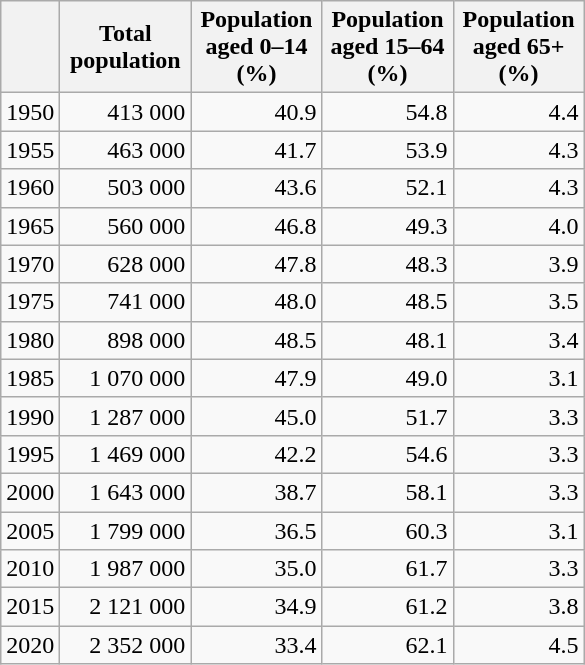<table class="wikitable" style="text-align: right;">
<tr>
<th></th>
<th width="80pt">Total population</th>
<th width="80pt">Population aged 0–14 (%)</th>
<th width="80pt">Population aged 15–64 (%)</th>
<th width="80pt">Population aged 65+ (%)</th>
</tr>
<tr>
<td>1950</td>
<td>413 000</td>
<td>40.9</td>
<td>54.8</td>
<td>4.4</td>
</tr>
<tr>
<td>1955</td>
<td>463 000</td>
<td>41.7</td>
<td>53.9</td>
<td>4.3</td>
</tr>
<tr>
<td>1960</td>
<td>503 000</td>
<td>43.6</td>
<td>52.1</td>
<td>4.3</td>
</tr>
<tr>
<td>1965</td>
<td>560 000</td>
<td>46.8</td>
<td>49.3</td>
<td>4.0</td>
</tr>
<tr>
<td>1970</td>
<td>628 000</td>
<td>47.8</td>
<td>48.3</td>
<td>3.9</td>
</tr>
<tr>
<td>1975</td>
<td>741 000</td>
<td>48.0</td>
<td>48.5</td>
<td>3.5</td>
</tr>
<tr>
<td>1980</td>
<td>898 000</td>
<td>48.5</td>
<td>48.1</td>
<td>3.4</td>
</tr>
<tr>
<td>1985</td>
<td>1 070 000</td>
<td>47.9</td>
<td>49.0</td>
<td>3.1</td>
</tr>
<tr>
<td>1990</td>
<td>1 287 000</td>
<td>45.0</td>
<td>51.7</td>
<td>3.3</td>
</tr>
<tr>
<td>1995</td>
<td>1 469 000</td>
<td>42.2</td>
<td>54.6</td>
<td>3.3</td>
</tr>
<tr>
<td>2000</td>
<td>1 643 000</td>
<td>38.7</td>
<td>58.1</td>
<td>3.3</td>
</tr>
<tr>
<td>2005</td>
<td>1 799 000</td>
<td>36.5</td>
<td>60.3</td>
<td>3.1</td>
</tr>
<tr>
<td>2010</td>
<td>1 987 000</td>
<td>35.0</td>
<td>61.7</td>
<td>3.3</td>
</tr>
<tr>
<td>2015</td>
<td>2 121 000</td>
<td>34.9</td>
<td>61.2</td>
<td>3.8</td>
</tr>
<tr>
<td>2020</td>
<td>2 352 000</td>
<td>33.4</td>
<td>62.1</td>
<td>4.5</td>
</tr>
</table>
